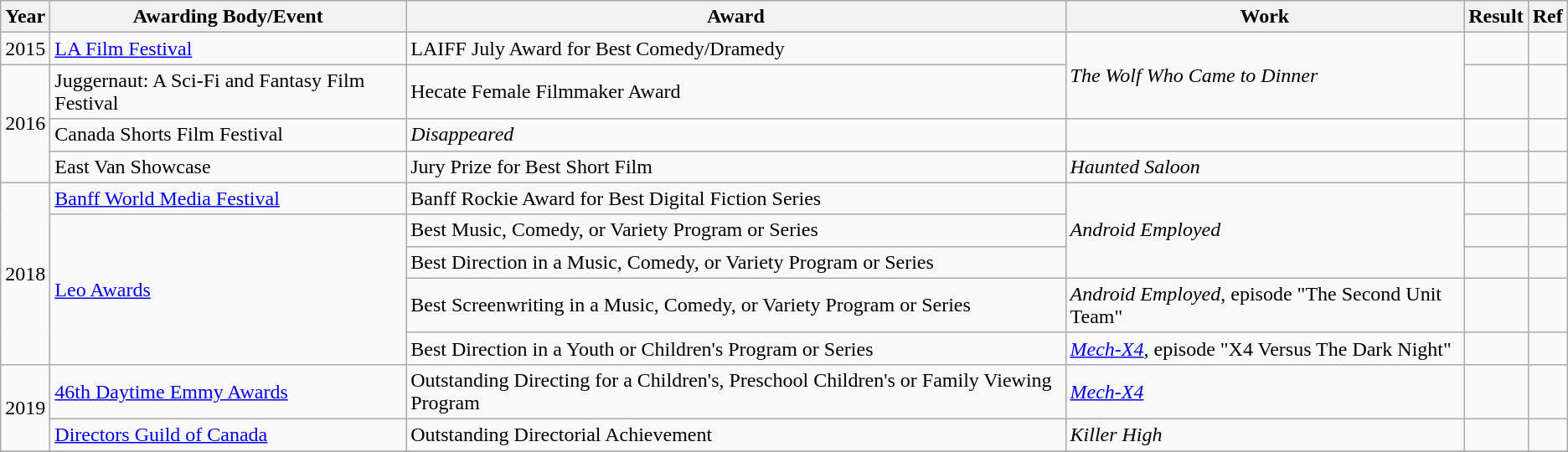<table class="wikitable sortable">
<tr>
<th>Year</th>
<th>Awarding Body/Event</th>
<th>Award</th>
<th>Work</th>
<th>Result</th>
<th>Ref</th>
</tr>
<tr>
<td>2015</td>
<td><a href='#'>LA Film Festival</a></td>
<td>LAIFF July Award for Best Comedy/Dramedy</td>
<td rowspan="2"><em>The Wolf Who Came to Dinner</em></td>
<td></td>
<td></td>
</tr>
<tr>
<td rowspan="3">2016</td>
<td>Juggernaut: A Sci-Fi and Fantasy Film Festival</td>
<td>Hecate Female Filmmaker Award</td>
<td></td>
<td></td>
</tr>
<tr>
<td>Canada Shorts Film Festival</td>
<td><em>Disappeared</em></td>
<td></td>
<td></td>
<td></td>
</tr>
<tr>
<td>East Van Showcase</td>
<td>Jury Prize for Best Short Film</td>
<td><em>Haunted Saloon</em></td>
<td></td>
<td></td>
</tr>
<tr>
<td rowspan="5">2018</td>
<td><a href='#'>Banff World Media Festival</a></td>
<td>Banff Rockie Award for Best Digital Fiction Series</td>
<td rowspan="3"><em>Android Employed</em></td>
<td></td>
<td></td>
</tr>
<tr>
<td rowspan="4"><a href='#'>Leo Awards</a></td>
<td>Best Music, Comedy, or Variety Program or Series</td>
<td></td>
<td></td>
</tr>
<tr>
<td>Best Direction in a Music, Comedy, or Variety Program or Series</td>
<td></td>
<td></td>
</tr>
<tr>
<td>Best Screenwriting in a Music, Comedy, or Variety Program or Series</td>
<td><em>Android Employed</em>, episode "The Second Unit Team"</td>
<td></td>
<td></td>
</tr>
<tr>
<td>Best Direction in a Youth or Children's Program or Series</td>
<td><em><a href='#'>Mech-X4</a></em>, episode "X4 Versus The Dark Night"</td>
<td></td>
<td></td>
</tr>
<tr>
<td rowspan="2">2019</td>
<td><a href='#'>46th Daytime Emmy Awards</a></td>
<td>Outstanding Directing for a Children's, Preschool Children's or Family Viewing Program</td>
<td><em><a href='#'>Mech-X4</a></em></td>
<td></td>
<td></td>
</tr>
<tr>
<td><a href='#'>Directors Guild of Canada</a></td>
<td>Outstanding Directorial Achievement</td>
<td><em>Killer High</em></td>
<td></td>
<td></td>
</tr>
<tr>
</tr>
</table>
